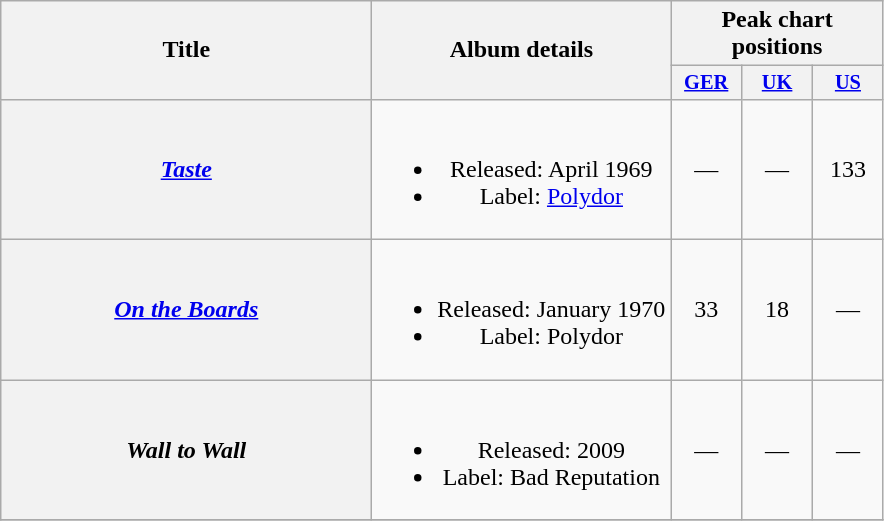<table class="wikitable plainrowheaders" style="text-align:center;">
<tr>
<th rowspan="2" style="width:15em;">Title</th>
<th rowspan="2">Album details</th>
<th colspan="3">Peak chart positions</th>
</tr>
<tr>
<th style="width:3em; font-size:85%"><a href='#'>GER</a><br></th>
<th style="width:3em; font-size:85%"><a href='#'>UK</a><br></th>
<th style="width:3em; font-size:85%"><a href='#'>US</a><br></th>
</tr>
<tr>
<th scope="row"><em><a href='#'>Taste</a></em></th>
<td><br><ul><li>Released: April 1969</li><li>Label: <a href='#'>Polydor</a></li></ul></td>
<td>—</td>
<td>—</td>
<td>133</td>
</tr>
<tr>
<th scope="row"><em><a href='#'>On the Boards</a></em></th>
<td><br><ul><li>Released: January 1970</li><li>Label: Polydor</li></ul></td>
<td>33</td>
<td>18</td>
<td>—</td>
</tr>
<tr>
<th scope="row"><em>Wall to Wall</em></th>
<td><br><ul><li>Released: 2009</li><li>Label: Bad Reputation</li></ul></td>
<td>—</td>
<td>—</td>
<td>—</td>
</tr>
<tr>
</tr>
</table>
